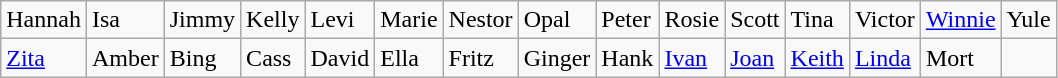<table class="wikitable">
<tr>
<td>Hannah</td>
<td>Isa</td>
<td>Jimmy</td>
<td>Kelly</td>
<td>Levi</td>
<td>Marie</td>
<td>Nestor</td>
<td>Opal</td>
<td>Peter</td>
<td>Rosie</td>
<td>Scott</td>
<td>Tina</td>
<td>Victor</td>
<td><a href='#'>Winnie</a></td>
<td>Yule</td>
</tr>
<tr>
<td><a href='#'>Zita</a></td>
<td>Amber</td>
<td>Bing</td>
<td>Cass</td>
<td>David</td>
<td>Ella</td>
<td>Fritz</td>
<td>Ginger</td>
<td>Hank</td>
<td><a href='#'>Ivan</a></td>
<td><a href='#'>Joan</a></td>
<td><a href='#'>Keith</a></td>
<td><a href='#'>Linda</a></td>
<td>Mort</td>
</tr>
</table>
